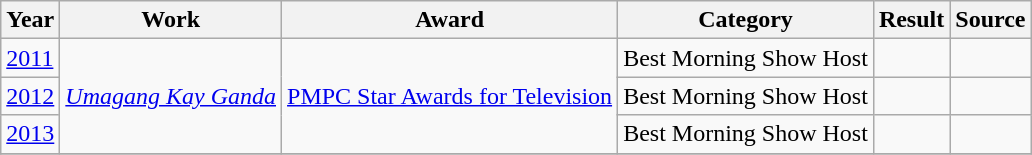<table class="wikitable">
<tr>
<th>Year</th>
<th>Work</th>
<th>Award</th>
<th>Category</th>
<th>Result</th>
<th>Source </th>
</tr>
<tr>
<td><a href='#'>2011</a></td>
<td rowspan="3"><em><a href='#'>Umagang Kay Ganda</a></em></td>
<td rowspan="3"><a href='#'>PMPC Star Awards for Television</a></td>
<td>Best Morning Show Host</td>
<td></td>
<td></td>
</tr>
<tr>
<td><a href='#'>2012</a></td>
<td>Best Morning Show Host</td>
<td></td>
<td></td>
</tr>
<tr>
<td><a href='#'>2013</a></td>
<td>Best Morning Show Host</td>
<td></td>
<td></td>
</tr>
<tr>
</tr>
</table>
